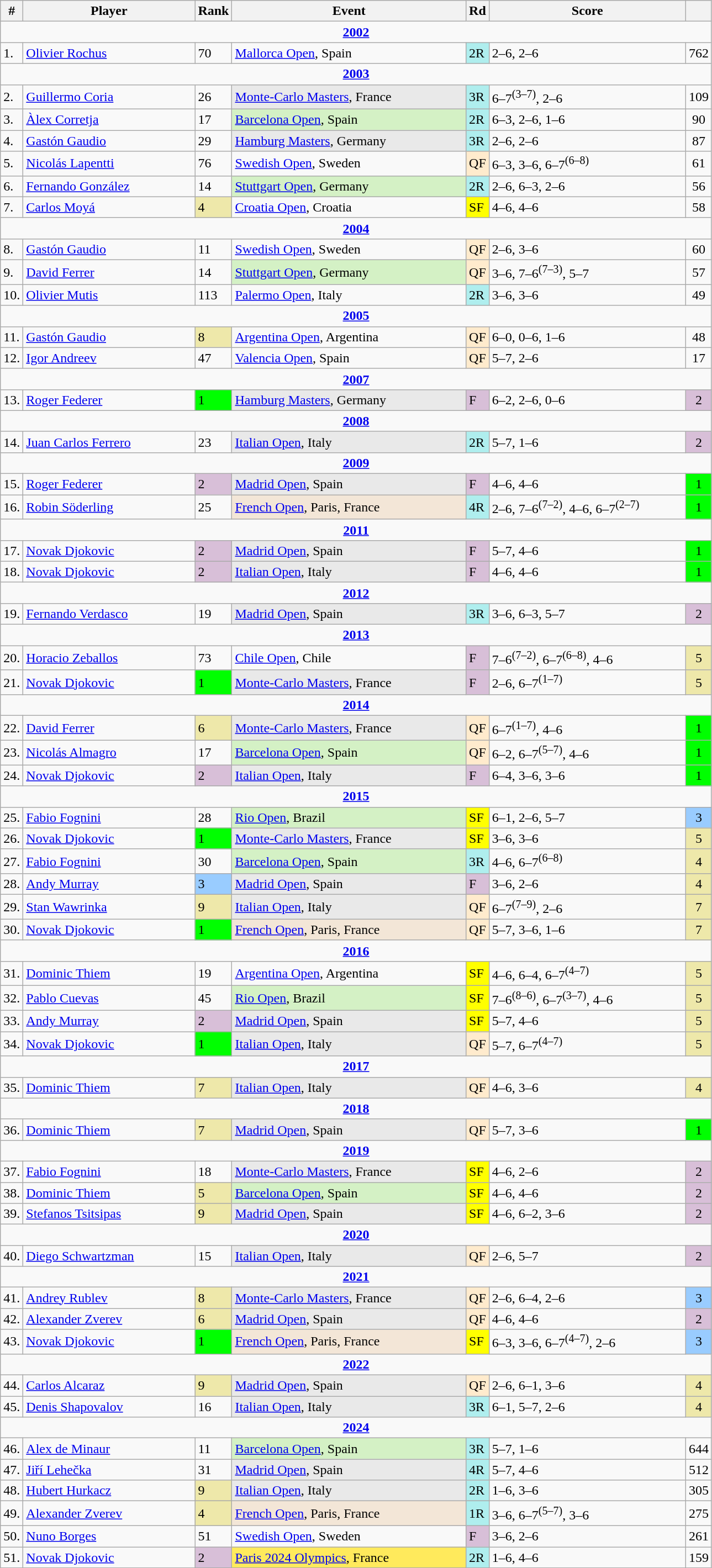<table class="wikitable sortable">
<tr>
<th>#</th>
<th width=200>Player</th>
<th>Rank</th>
<th width=275>Event</th>
<th>Rd</th>
<th width=230>Score</th>
<th></th>
</tr>
<tr>
<td colspan=7 style=text-align:center><strong><a href='#'>2002</a></strong></td>
</tr>
<tr>
<td>1.</td>
<td> <a href='#'>Olivier Rochus</a></td>
<td>70</td>
<td><a href='#'>Mallorca Open</a>, Spain</td>
<td bgcolor=afeeee>2R</td>
<td>2–6, 2–6</td>
<td style=text-align:center>762</td>
</tr>
<tr>
<td colspan=7 style=text-align:center><strong><a href='#'>2003</a></strong></td>
</tr>
<tr>
<td>2.</td>
<td> <a href='#'>Guillermo Coria</a></td>
<td>26</td>
<td bgcolor=e9e9e9><a href='#'>Monte-Carlo Masters</a>, France</td>
<td bgcolor=afeeee>3R</td>
<td>6–7<sup>(3–7)</sup>, 2–6</td>
<td style=text-align:center>109</td>
</tr>
<tr>
<td>3.</td>
<td> <a href='#'>Àlex Corretja</a></td>
<td>17</td>
<td bgcolor=d4f1c5><a href='#'>Barcelona Open</a>, Spain</td>
<td bgcolor=afeeee>2R</td>
<td>6–3, 2–6, 1–6</td>
<td style=text-align:center>90</td>
</tr>
<tr>
<td>4.</td>
<td> <a href='#'>Gastón Gaudio</a></td>
<td>29</td>
<td bgcolor=e9e9e9><a href='#'>Hamburg Masters</a>, Germany</td>
<td bgcolor=afeeee>3R</td>
<td>2–6, 2–6</td>
<td style=text-align:center>87</td>
</tr>
<tr>
<td>5.</td>
<td> <a href='#'>Nicolás Lapentti</a></td>
<td>76</td>
<td><a href='#'>Swedish Open</a>, Sweden</td>
<td bgcolor=ffebcd>QF</td>
<td>6–3, 3–6, 6–7<sup>(6–8)</sup></td>
<td style=text-align:center>61</td>
</tr>
<tr>
<td>6.</td>
<td> <a href='#'>Fernando González</a></td>
<td>14</td>
<td bgcolor=d4f1c5><a href='#'>Stuttgart Open</a>, Germany</td>
<td bgcolor=afeeee>2R</td>
<td>2–6, 6–3, 2–6</td>
<td style=text-align:center>56</td>
</tr>
<tr>
<td>7.</td>
<td> <a href='#'>Carlos Moyá</a></td>
<td bgcolor=EEE8AA>4</td>
<td><a href='#'>Croatia Open</a>, Croatia</td>
<td bgcolor=yellow>SF</td>
<td>4–6, 4–6</td>
<td style=text-align:center>58</td>
</tr>
<tr>
<td colspan=7 style=text-align:center><strong><a href='#'>2004</a></strong></td>
</tr>
<tr>
<td>8.</td>
<td> <a href='#'>Gastón Gaudio</a></td>
<td>11</td>
<td><a href='#'>Swedish Open</a>, Sweden</td>
<td bgcolor=ffebcd>QF</td>
<td>2–6, 3–6</td>
<td style=text-align:center>60</td>
</tr>
<tr>
<td>9.</td>
<td> <a href='#'>David Ferrer</a></td>
<td>14</td>
<td bgcolor=d4f1c5><a href='#'>Stuttgart Open</a>, Germany</td>
<td bgcolor=ffebcd>QF</td>
<td>3–6, 7–6<sup>(7–3)</sup>, 5–7</td>
<td style=text-align:center>57</td>
</tr>
<tr>
<td>10.</td>
<td> <a href='#'>Olivier Mutis</a></td>
<td>113</td>
<td><a href='#'>Palermo Open</a>, Italy</td>
<td bgcolor=afeeee>2R</td>
<td>3–6, 3–6</td>
<td style=text-align:center>49</td>
</tr>
<tr>
<td colspan=7 style=text-align:center><strong><a href='#'>2005</a></strong></td>
</tr>
<tr>
<td>11.</td>
<td> <a href='#'>Gastón Gaudio</a></td>
<td bgcolor=EEE8AA>8</td>
<td><a href='#'>Argentina Open</a>, Argentina</td>
<td bgcolor=ffebcd>QF</td>
<td>6–0, 0–6, 1–6</td>
<td style=text-align:center>48</td>
</tr>
<tr>
<td>12.</td>
<td> <a href='#'>Igor Andreev</a></td>
<td>47</td>
<td><a href='#'>Valencia Open</a>, Spain</td>
<td bgcolor=ffebcd>QF</td>
<td>5–7, 2–6</td>
<td style=text-align:center>17</td>
</tr>
<tr>
<td colspan=7 style=text-align:center><strong><a href='#'>2007</a></strong></td>
</tr>
<tr>
<td>13.</td>
<td> <a href='#'>Roger Federer</a></td>
<td bgcolor=lime>1</td>
<td bgcolor=e9e9e9><a href='#'>Hamburg Masters</a>, Germany</td>
<td bgcolor=thistle>F</td>
<td>6–2, 2–6, 0–6</td>
<td style="text-align:center; background:thistle;">2</td>
</tr>
<tr>
<td colspan=7 style=text-align:center><strong><a href='#'>2008</a></strong></td>
</tr>
<tr>
<td>14.</td>
<td> <a href='#'>Juan Carlos Ferrero</a></td>
<td>23</td>
<td bgcolor=e9e9e9><a href='#'>Italian Open</a>, Italy</td>
<td bgcolor=afeeee>2R</td>
<td>5–7, 1–6</td>
<td style="text-align:center; background:thistle;">2</td>
</tr>
<tr>
<td colspan=7 style=text-align:center><strong><a href='#'>2009</a></strong></td>
</tr>
<tr>
<td>15.</td>
<td> <a href='#'>Roger Federer</a></td>
<td bgcolor=thistle>2</td>
<td bgcolor=e9e9e9><a href='#'>Madrid Open</a>, Spain</td>
<td bgcolor=thistle>F</td>
<td>4–6, 4–6</td>
<td style="text-align:center; background:lime;">1</td>
</tr>
<tr>
<td>16.</td>
<td> <a href='#'>Robin Söderling</a></td>
<td>25</td>
<td bgcolor=f3e6d7><a href='#'>French Open</a>, Paris, France</td>
<td bgcolor=afeeee>4R</td>
<td>2–6, 7–6<sup>(7–2)</sup>, 4–6, 6–7<sup>(2–7)</sup></td>
<td style="text-align:center; background:lime;">1</td>
</tr>
<tr>
<td colspan=7 style=text-align:center><strong><a href='#'>2011</a></strong></td>
</tr>
<tr>
<td>17.</td>
<td> <a href='#'>Novak Djokovic</a></td>
<td bgcolor=thistle>2</td>
<td bgcolor=e9e9e9><a href='#'>Madrid Open</a>, Spain</td>
<td bgcolor=thistle>F</td>
<td>5–7, 4–6</td>
<td style="text-align:center; background:lime;">1</td>
</tr>
<tr>
<td>18.</td>
<td> <a href='#'>Novak Djokovic</a></td>
<td bgcolor=thistle>2</td>
<td bgcolor=e9e9e9><a href='#'>Italian Open</a>, Italy</td>
<td bgcolor=thistle>F</td>
<td>4–6, 4–6</td>
<td style="text-align:center; background:lime;">1</td>
</tr>
<tr>
<td colspan=7 style=text-align:center><strong><a href='#'>2012</a></strong></td>
</tr>
<tr>
<td>19.</td>
<td> <a href='#'>Fernando Verdasco</a></td>
<td>19</td>
<td bgcolor=e9e9e9><a href='#'>Madrid Open</a>, Spain</td>
<td bgcolor=afeeee>3R</td>
<td>3–6, 6–3, 5–7</td>
<td style="text-align:center; background:thistle;">2</td>
</tr>
<tr>
<td colspan=7 style=text-align:center><strong><a href='#'>2013</a></strong></td>
</tr>
<tr>
<td>20.</td>
<td> <a href='#'>Horacio Zeballos</a></td>
<td>73</td>
<td><a href='#'>Chile Open</a>, Chile</td>
<td bgcolor=thistle>F</td>
<td>7–6<sup>(7–2)</sup>, 6–7<sup>(6–8)</sup>, 4–6</td>
<td style="text-align:center; background:#eee8aa;">5</td>
</tr>
<tr>
<td>21.</td>
<td> <a href='#'>Novak Djokovic</a></td>
<td bgcolor=lime>1</td>
<td bgcolor=e9e9e9><a href='#'>Monte-Carlo Masters</a>, France</td>
<td bgcolor=thistle>F</td>
<td>2–6, 6–7<sup>(1–7)</sup></td>
<td style="text-align:center; background:#eee8aa;">5</td>
</tr>
<tr>
<td colspan=7 style=text-align:center><strong><a href='#'>2014</a></strong></td>
</tr>
<tr>
<td>22.</td>
<td> <a href='#'>David Ferrer</a></td>
<td bgcolor=EEE8AA>6</td>
<td bgcolor=e9e9e9><a href='#'>Monte-Carlo Masters</a>, France</td>
<td bgcolor=ffebcd>QF</td>
<td>6–7<sup>(1–7)</sup>, 4–6</td>
<td style="text-align:center; background:lime;">1</td>
</tr>
<tr>
<td>23.</td>
<td> <a href='#'>Nicolás Almagro</a></td>
<td>17</td>
<td bgcolor=d4f1c5><a href='#'>Barcelona Open</a>, Spain</td>
<td bgcolor=ffebcd>QF</td>
<td>6–2, 6–7<sup>(5–7)</sup>, 4–6</td>
<td style="text-align:center; background:lime;">1</td>
</tr>
<tr>
<td>24.</td>
<td> <a href='#'>Novak Djokovic</a></td>
<td bgcolor=thistle>2</td>
<td bgcolor=e9e9e9><a href='#'>Italian Open</a>, Italy</td>
<td bgcolor=thistle>F</td>
<td>6–4, 3–6, 3–6</td>
<td style="text-align:center; background:lime;">1</td>
</tr>
<tr>
<td colspan=7 style=text-align:center><strong><a href='#'>2015</a></strong></td>
</tr>
<tr>
<td>25.</td>
<td> <a href='#'>Fabio Fognini</a></td>
<td>28</td>
<td bgcolor=d4f1c5><a href='#'>Rio Open</a>, Brazil</td>
<td bgcolor=yellow>SF</td>
<td>6–1, 2–6, 5–7</td>
<td style="text-align:center; background:#99ccff;">3</td>
</tr>
<tr>
<td>26.</td>
<td> <a href='#'>Novak Djokovic</a></td>
<td bgcolor=lime>1</td>
<td bgcolor=e9e9e9><a href='#'>Monte-Carlo Masters</a>, France</td>
<td bgcolor=yellow>SF</td>
<td>3–6, 3–6</td>
<td style="text-align:center; background:#eee8aa;">5</td>
</tr>
<tr>
<td>27.</td>
<td> <a href='#'>Fabio Fognini</a></td>
<td>30</td>
<td bgcolor=d4f1c5><a href='#'>Barcelona Open</a>, Spain</td>
<td bgcolor=afeeee>3R</td>
<td>4–6, 6–7<sup>(6–8)</sup></td>
<td style="text-align:center; background:#eee8aa;">4</td>
</tr>
<tr>
<td>28.</td>
<td> <a href='#'>Andy Murray</a></td>
<td bgcolor=99CCFF>3</td>
<td bgcolor=e9e9e9><a href='#'>Madrid Open</a>, Spain</td>
<td bgcolor=thistle>F</td>
<td>3–6, 2–6</td>
<td style="text-align:center; background:#eee8aa;">4</td>
</tr>
<tr>
<td>29.</td>
<td> <a href='#'>Stan Wawrinka</a></td>
<td bgcolor=EEE8AA>9</td>
<td bgcolor=e9e9e9><a href='#'>Italian Open</a>, Italy</td>
<td bgcolor=ffebcd>QF</td>
<td>6–7<sup>(7–9)</sup>, 2–6</td>
<td style="text-align:center; background:#eee8aa;">7</td>
</tr>
<tr>
<td>30.</td>
<td> <a href='#'>Novak Djokovic</a></td>
<td bgcolor=lime>1</td>
<td bgcolor=f3e6d7><a href='#'>French Open</a>, Paris, France</td>
<td bgcolor=ffebcd>QF</td>
<td>5–7, 3–6, 1–6</td>
<td style="text-align:center; background:#eee8aa;">7</td>
</tr>
<tr>
<td colspan=7 style=text-align:center><strong><a href='#'>2016</a></strong></td>
</tr>
<tr>
<td>31.</td>
<td> <a href='#'>Dominic Thiem</a></td>
<td>19</td>
<td><a href='#'>Argentina Open</a>, Argentina</td>
<td bgcolor=yellow>SF</td>
<td>4–6, 6–4, 6–7<sup>(4–7)</sup></td>
<td style="text-align:center; background:#eee8aa;">5</td>
</tr>
<tr>
<td>32.</td>
<td> <a href='#'>Pablo Cuevas</a></td>
<td>45</td>
<td bgcolor=d4f1c5><a href='#'>Rio Open</a>, Brazil</td>
<td bgcolor=yellow>SF</td>
<td>7–6<sup>(8–6)</sup>, 6–7<sup>(3–7)</sup>, 4–6</td>
<td style="text-align:center; background:#eee8aa;">5</td>
</tr>
<tr>
<td>33.</td>
<td> <a href='#'>Andy Murray</a></td>
<td bgcolor=thistle>2</td>
<td bgcolor=e9e9e9><a href='#'>Madrid Open</a>, Spain</td>
<td bgcolor=yellow>SF</td>
<td>5–7, 4–6</td>
<td style="text-align:center; background:#eee8aa;">5</td>
</tr>
<tr>
<td>34.</td>
<td> <a href='#'>Novak Djokovic</a></td>
<td bgcolor=lime>1</td>
<td bgcolor=e9e9e9><a href='#'>Italian Open</a>, Italy</td>
<td bgcolor=ffebcd>QF</td>
<td>5–7, 6–7<sup>(4–7)</sup></td>
<td style="text-align:center; background:#eee8aa;">5</td>
</tr>
<tr>
<td colspan=7 style=text-align:center><strong><a href='#'>2017</a></strong></td>
</tr>
<tr>
<td>35.</td>
<td> <a href='#'>Dominic Thiem</a></td>
<td bgcolor=EEE8AA>7</td>
<td bgcolor=e9e9e9><a href='#'>Italian Open</a>, Italy</td>
<td bgcolor=ffebcd>QF</td>
<td>4–6, 3–6</td>
<td style="text-align:center; background:#eee8aa;">4</td>
</tr>
<tr>
<td colspan=7 style=text-align:center><strong><a href='#'>2018</a></strong></td>
</tr>
<tr>
<td>36.</td>
<td> <a href='#'>Dominic Thiem</a></td>
<td bgcolor=EEE8AA>7</td>
<td bgcolor=e9e9e9><a href='#'>Madrid Open</a>, Spain</td>
<td bgcolor=ffebcd>QF</td>
<td>5–7, 3–6</td>
<td style="text-align:center; background:lime;">1</td>
</tr>
<tr>
<td colspan=7 style=text-align:center><strong><a href='#'>2019</a></strong></td>
</tr>
<tr>
<td>37.</td>
<td> <a href='#'>Fabio Fognini</a></td>
<td>18</td>
<td bgcolor=e9e9e9><a href='#'>Monte-Carlo Masters</a>, France</td>
<td bgcolor=yellow>SF</td>
<td>4–6, 2–6</td>
<td style="text-align:center; background:thistle;">2</td>
</tr>
<tr>
<td>38.</td>
<td> <a href='#'>Dominic Thiem</a></td>
<td bgcolor=EEE8AA>5</td>
<td bgcolor=d4f1c5><a href='#'>Barcelona Open</a>, Spain</td>
<td bgcolor=yellow>SF</td>
<td>4–6, 4–6</td>
<td style="text-align:center; background:thistle;">2</td>
</tr>
<tr>
<td>39.</td>
<td> <a href='#'>Stefanos Tsitsipas</a></td>
<td bgcolor=EEE8AA>9</td>
<td bgcolor=e9e9e9><a href='#'>Madrid Open</a>, Spain</td>
<td bgcolor=yellow>SF</td>
<td>4–6, 6–2, 3–6</td>
<td style="text-align:center; background:thistle;">2</td>
</tr>
<tr>
<td colspan=7 style=text-align:center><strong><a href='#'>2020</a></strong></td>
</tr>
<tr>
<td>40.</td>
<td> <a href='#'>Diego Schwartzman</a></td>
<td>15</td>
<td bgcolor=e9e9e9><a href='#'>Italian Open</a>, Italy</td>
<td bgcolor=ffebcd>QF</td>
<td>2–6, 5–7</td>
<td style="text-align:center; background:thistle;">2</td>
</tr>
<tr>
<td colspan=7 style=text-align:center><strong><a href='#'>2021</a></strong></td>
</tr>
<tr>
<td>41.</td>
<td> <a href='#'>Andrey Rublev</a></td>
<td bgcolor=EEE8AA>8</td>
<td bgcolor=e9e9e9><a href='#'>Monte-Carlo Masters</a>, France</td>
<td bgcolor=ffebcd>QF</td>
<td>2–6, 6–4, 2–6</td>
<td style="text-align:center; background:#99ccff;">3</td>
</tr>
<tr>
<td>42.</td>
<td> <a href='#'>Alexander Zverev</a></td>
<td bgcolor=EEE8AA>6</td>
<td bgcolor=e9e9e9><a href='#'>Madrid Open</a>, Spain</td>
<td bgcolor=ffebcd>QF</td>
<td>4–6, 4–6</td>
<td style="text-align:center; background:thistle;">2</td>
</tr>
<tr>
<td>43.</td>
<td> <a href='#'>Novak Djokovic</a></td>
<td bgcolor=lime>1</td>
<td bgcolor=f3e6d7><a href='#'>French Open</a>, Paris, France</td>
<td bgcolor=yellow>SF</td>
<td>6–3, 3–6, 6–7<sup>(4–7)</sup>, 2–6</td>
<td style="text-align:center; background:#99ccff;">3</td>
</tr>
<tr>
<td colspan=7 style=text-align:center><strong><a href='#'>2022</a></strong></td>
</tr>
<tr>
<td>44.</td>
<td> <a href='#'>Carlos Alcaraz</a></td>
<td bgcolor=EEE8AA>9</td>
<td bgcolor=e9e9e9><a href='#'>Madrid Open</a>, Spain</td>
<td bgcolor=ffebcd>QF</td>
<td>2–6, 6–1, 3–6</td>
<td style="text-align:center; background:#eee8aa;">4</td>
</tr>
<tr>
<td>45.</td>
<td> <a href='#'>Denis Shapovalov</a></td>
<td>16</td>
<td bgcolor=e9e9e9><a href='#'>Italian Open</a>, Italy</td>
<td bgcolor=afeeee>3R</td>
<td>6–1, 5–7, 2–6</td>
<td style="text-align:center; background:#eee8aa;">4</td>
</tr>
<tr>
<td colspan=7 style=text-align:center><strong><a href='#'>2024</a></strong></td>
</tr>
<tr>
<td>46.</td>
<td> <a href='#'>Alex de Minaur</a></td>
<td>11</td>
<td bgcolor=d4f1c5><a href='#'>Barcelona Open</a>, Spain</td>
<td bgcolor=afeeee>3R</td>
<td>5–7, 1–6</td>
<td style=text-align:center>644</td>
</tr>
<tr>
<td>47.</td>
<td> <a href='#'>Jiří Lehečka</a></td>
<td>31</td>
<td bgcolor=e9e9e9><a href='#'>Madrid Open</a>, Spain</td>
<td bgcolor=afeeee>4R</td>
<td>5–7, 4–6</td>
<td style=text-align:center>512</td>
</tr>
<tr>
<td>48.</td>
<td> <a href='#'>Hubert Hurkacz</a></td>
<td bgcolor=EEE8AA>9</td>
<td bgcolor=e9e9e9><a href='#'>Italian Open</a>, Italy</td>
<td bgcolor=afeeee>2R</td>
<td>1–6, 3–6</td>
<td style=text-align:center>305</td>
</tr>
<tr>
<td>49.</td>
<td> <a href='#'>Alexander Zverev</a></td>
<td bgcolor=EEE8AA>4</td>
<td bgcolor=f3e6d7><a href='#'>French Open</a>, Paris, France</td>
<td bgcolor=afeeee>1R</td>
<td>3–6, 6–7<sup>(5–7)</sup>, 3–6</td>
<td style=text-align:center>275</td>
</tr>
<tr>
<td>50.</td>
<td> <a href='#'>Nuno Borges</a></td>
<td>51</td>
<td><a href='#'>Swedish Open</a>, Sweden</td>
<td bgcolor=thistle>F</td>
<td>3–6, 2–6</td>
<td style=text-align:center>261</td>
</tr>
<tr>
<td>51.</td>
<td> <a href='#'>Novak Djokovic</a></td>
<td bgcolor= thistle>2</td>
<td bgcolor=ffea5c><a href='#'>Paris 2024 Olympics</a>, France</td>
<td bgcolor=afeeee>2R</td>
<td>1–6, 4–6</td>
<td style=text-align:center>159</td>
</tr>
</table>
